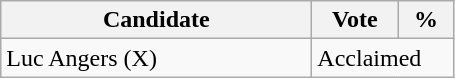<table class="wikitable">
<tr>
<th bgcolor="#DDDDFF" width="200px">Candidate</th>
<th bgcolor="#DDDDFF" width="50px">Vote</th>
<th bgcolor="#DDDDFF" width="30px">%</th>
</tr>
<tr>
<td>Luc Angers (X)</td>
<td colspan="2">Acclaimed</td>
</tr>
</table>
